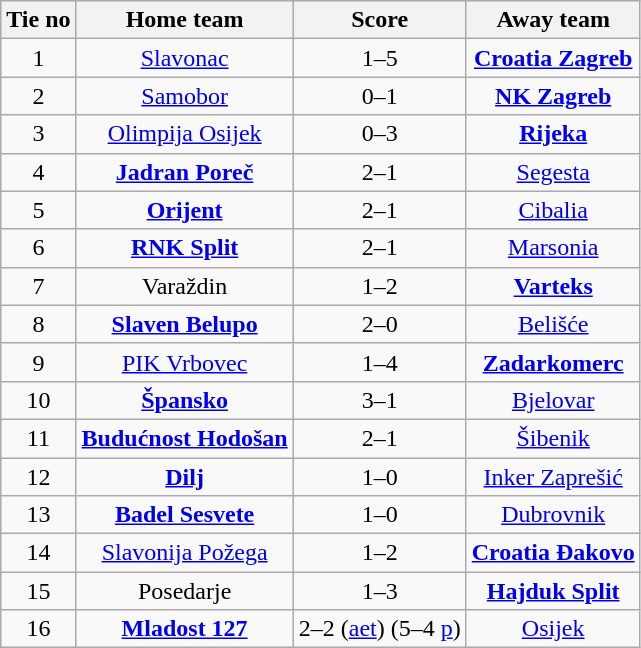<table class="wikitable" style="text-align: center">
<tr>
<th>Tie no</th>
<th>Home team</th>
<th>Score</th>
<th>Away team</th>
</tr>
<tr>
<td>1</td>
<td><a href='#'>Slavonac</a></td>
<td>1–5</td>
<td><strong><a href='#'>Croatia Zagreb</a></strong></td>
</tr>
<tr>
<td>2</td>
<td><a href='#'>Samobor</a></td>
<td>0–1</td>
<td><strong><a href='#'>NK Zagreb</a></strong></td>
</tr>
<tr>
<td>3</td>
<td><a href='#'>Olimpija Osijek</a></td>
<td>0–3</td>
<td><strong><a href='#'>Rijeka</a></strong></td>
</tr>
<tr>
<td>4</td>
<td><strong><a href='#'>Jadran Poreč</a></strong></td>
<td>2–1</td>
<td><a href='#'>Segesta</a></td>
</tr>
<tr>
<td>5</td>
<td><strong><a href='#'>Orijent</a></strong></td>
<td>2–1</td>
<td><a href='#'>Cibalia</a></td>
</tr>
<tr>
<td>6</td>
<td><strong><a href='#'>RNK Split</a></strong></td>
<td>2–1</td>
<td><a href='#'>Marsonia</a></td>
</tr>
<tr>
<td>7</td>
<td>Varaždin</td>
<td>1–2</td>
<td><strong><a href='#'>Varteks</a></strong></td>
</tr>
<tr>
<td>8</td>
<td><strong><a href='#'>Slaven Belupo</a></strong></td>
<td>2–0</td>
<td><a href='#'>Belišće</a></td>
</tr>
<tr>
<td>9</td>
<td><a href='#'>PIK Vrbovec</a></td>
<td>1–4</td>
<td><strong><a href='#'>Zadarkomerc</a></strong></td>
</tr>
<tr>
<td>10</td>
<td><strong><a href='#'>Špansko</a></strong></td>
<td>3–1</td>
<td><a href='#'>Bjelovar</a></td>
</tr>
<tr>
<td>11</td>
<td><strong><a href='#'>Budućnost Hodošan</a></strong></td>
<td>2–1</td>
<td><a href='#'>Šibenik</a></td>
</tr>
<tr>
<td>12</td>
<td><strong><a href='#'>Dilj</a></strong></td>
<td>1–0</td>
<td><a href='#'>Inker Zaprešić</a></td>
</tr>
<tr>
<td>13</td>
<td><strong><a href='#'>Badel Sesvete</a></strong></td>
<td>1–0</td>
<td><a href='#'>Dubrovnik</a></td>
</tr>
<tr>
<td>14</td>
<td><a href='#'>Slavonija Požega</a></td>
<td>1–2</td>
<td><strong><a href='#'>Croatia Đakovo</a></strong></td>
</tr>
<tr>
<td>15</td>
<td>Posedarje</td>
<td>1–3</td>
<td><strong><a href='#'>Hajduk Split</a></strong></td>
</tr>
<tr>
<td>16</td>
<td><strong><a href='#'>Mladost 127</a></strong></td>
<td>2–2 (<a href='#'>aet</a>) (5–4 <a href='#'>p</a>)</td>
<td><a href='#'>Osijek</a></td>
</tr>
</table>
